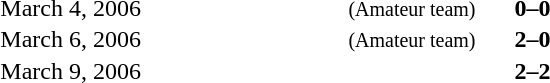<table width=100% cellspacing=1>
<tr>
<th width=120></th>
<th width=220></th>
<th width=70></th>
<th width=220></th>
<th></th>
</tr>
<tr>
<td align=right>March 4, 2006</td>
<td align=right><small>(Amateur team)</small> <strong></strong></td>
<td align=center><strong>0–0</strong></td>
<td><strong></strong></td>
</tr>
<tr>
<td align=right>March 6, 2006</td>
<td align=right><small>(Amateur team)</small> <strong></strong></td>
<td align=center><strong>2–0</strong></td>
<td><strong></strong></td>
</tr>
<tr>
<td align=right>March 9, 2006</td>
<td align=right><strong></strong></td>
<td align=center><strong>2–2</strong></td>
<td><strong></strong></td>
</tr>
</table>
